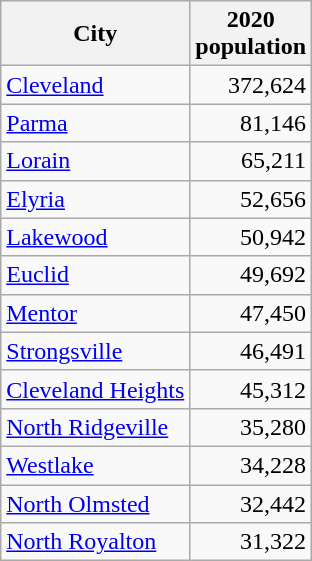<table class="wikitable">
<tr>
<th>City</th>
<th>2020<br>population</th>
</tr>
<tr>
<td><a href='#'>Cleveland</a></td>
<td align="right">372,624</td>
</tr>
<tr>
<td><a href='#'>Parma</a></td>
<td align="right">81,146</td>
</tr>
<tr>
<td><a href='#'>Lorain</a></td>
<td align="right">65,211</td>
</tr>
<tr>
<td><a href='#'>Elyria</a></td>
<td align="right">52,656</td>
</tr>
<tr>
<td><a href='#'>Lakewood</a></td>
<td align="right">50,942</td>
</tr>
<tr>
<td><a href='#'>Euclid</a></td>
<td align="right">49,692</td>
</tr>
<tr>
<td><a href='#'>Mentor</a></td>
<td align="right">47,450</td>
</tr>
<tr>
<td><a href='#'>Strongsville</a></td>
<td align="right">46,491</td>
</tr>
<tr>
<td><a href='#'>Cleveland Heights</a></td>
<td align="right">45,312</td>
</tr>
<tr>
<td><a href='#'>North Ridgeville</a></td>
<td align="right">35,280</td>
</tr>
<tr>
<td><a href='#'>Westlake</a></td>
<td align="right">34,228</td>
</tr>
<tr>
<td><a href='#'>North Olmsted</a></td>
<td align="right">32,442</td>
</tr>
<tr>
<td><a href='#'>North Royalton</a></td>
<td align="right">31,322</td>
</tr>
</table>
